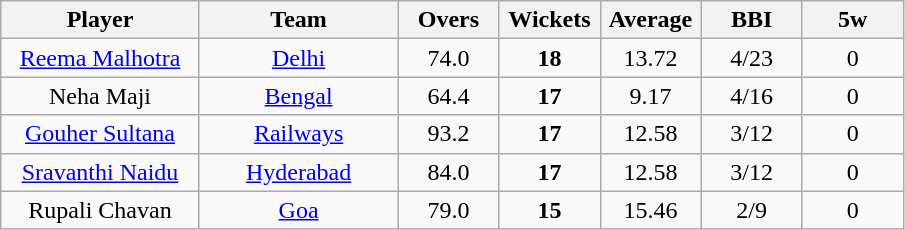<table class="wikitable" style="text-align:center">
<tr>
<th width=125>Player</th>
<th width=125>Team</th>
<th width=60>Overs</th>
<th width=60>Wickets</th>
<th width=60>Average</th>
<th width=60>BBI</th>
<th width=60>5w</th>
</tr>
<tr>
<td><a href='#'>Reema Malhotra</a></td>
<td><a href='#'>Delhi</a></td>
<td>74.0</td>
<td><strong>18</strong></td>
<td>13.72</td>
<td>4/23</td>
<td>0</td>
</tr>
<tr>
<td>Neha Maji</td>
<td><a href='#'>Bengal</a></td>
<td>64.4</td>
<td><strong>17</strong></td>
<td>9.17</td>
<td>4/16</td>
<td>0</td>
</tr>
<tr>
<td><a href='#'>Gouher Sultana</a></td>
<td><a href='#'>Railways</a></td>
<td>93.2</td>
<td><strong>17</strong></td>
<td>12.58</td>
<td>3/12</td>
<td>0</td>
</tr>
<tr>
<td><a href='#'>Sravanthi Naidu</a></td>
<td><a href='#'>Hyderabad</a></td>
<td>84.0</td>
<td><strong>17</strong></td>
<td>12.58</td>
<td>3/12</td>
<td>0</td>
</tr>
<tr>
<td>Rupali Chavan</td>
<td><a href='#'>Goa</a></td>
<td>79.0</td>
<td><strong>15</strong></td>
<td>15.46</td>
<td>2/9</td>
<td>0</td>
</tr>
</table>
